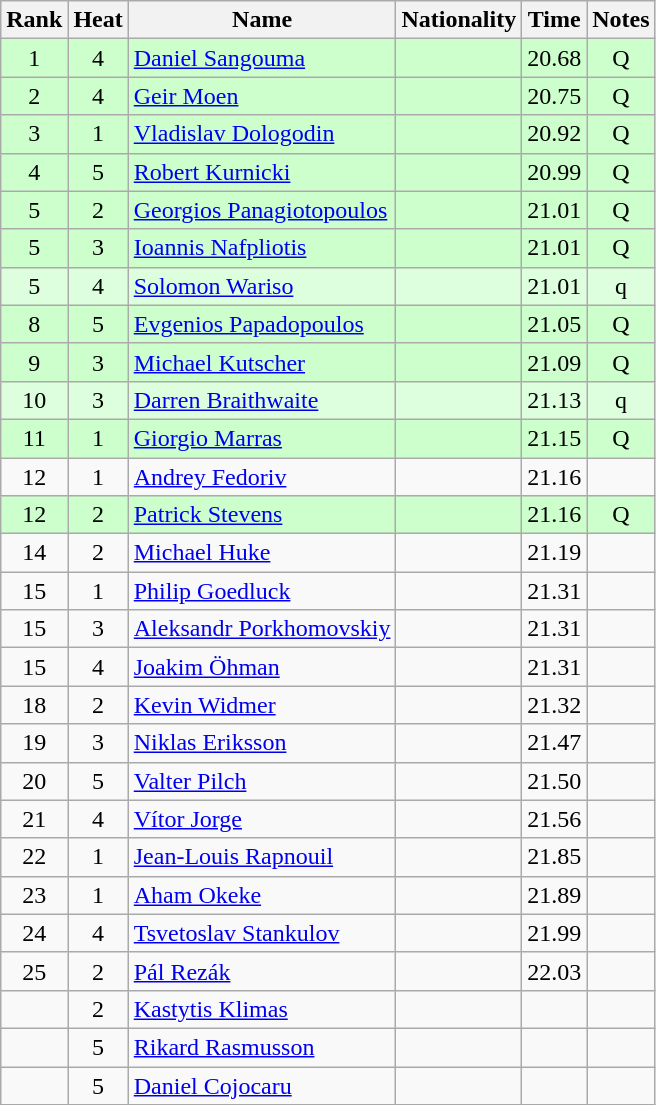<table class="wikitable sortable" style="text-align:center">
<tr>
<th>Rank</th>
<th>Heat</th>
<th>Name</th>
<th>Nationality</th>
<th>Time</th>
<th>Notes</th>
</tr>
<tr bgcolor=ccffcc>
<td>1</td>
<td>4</td>
<td align="left"><a href='#'>Daniel Sangouma</a></td>
<td align=left></td>
<td>20.68</td>
<td>Q</td>
</tr>
<tr bgcolor=ccffcc>
<td>2</td>
<td>4</td>
<td align="left"><a href='#'>Geir Moen</a></td>
<td align=left></td>
<td>20.75</td>
<td>Q</td>
</tr>
<tr bgcolor=ccffcc>
<td>3</td>
<td>1</td>
<td align="left"><a href='#'>Vladislav Dologodin</a></td>
<td align=left></td>
<td>20.92</td>
<td>Q</td>
</tr>
<tr bgcolor=ccffcc>
<td>4</td>
<td>5</td>
<td align="left"><a href='#'>Robert Kurnicki</a></td>
<td align=left></td>
<td>20.99</td>
<td>Q</td>
</tr>
<tr bgcolor=ccffcc>
<td>5</td>
<td>2</td>
<td align="left"><a href='#'>Georgios Panagiotopoulos</a></td>
<td align=left></td>
<td>21.01</td>
<td>Q</td>
</tr>
<tr bgcolor=ccffcc>
<td>5</td>
<td>3</td>
<td align="left"><a href='#'>Ioannis Nafpliotis</a></td>
<td align=left></td>
<td>21.01</td>
<td>Q</td>
</tr>
<tr bgcolor=ddffdd>
<td>5</td>
<td>4</td>
<td align="left"><a href='#'>Solomon Wariso</a></td>
<td align=left></td>
<td>21.01</td>
<td>q</td>
</tr>
<tr bgcolor=ccffcc>
<td>8</td>
<td>5</td>
<td align="left"><a href='#'>Evgenios Papadopoulos</a></td>
<td align=left></td>
<td>21.05</td>
<td>Q</td>
</tr>
<tr bgcolor=ccffcc>
<td>9</td>
<td>3</td>
<td align="left"><a href='#'>Michael Kutscher</a></td>
<td align=left></td>
<td>21.09</td>
<td>Q</td>
</tr>
<tr bgcolor=ddffdd>
<td>10</td>
<td>3</td>
<td align="left"><a href='#'>Darren Braithwaite</a></td>
<td align=left></td>
<td>21.13</td>
<td>q</td>
</tr>
<tr bgcolor=ccffcc>
<td>11</td>
<td>1</td>
<td align="left"><a href='#'>Giorgio Marras</a></td>
<td align=left></td>
<td>21.15</td>
<td>Q</td>
</tr>
<tr>
<td>12</td>
<td>1</td>
<td align="left"><a href='#'>Andrey Fedoriv</a></td>
<td align=left></td>
<td>21.16</td>
<td></td>
</tr>
<tr bgcolor=ccffcc>
<td>12</td>
<td>2</td>
<td align="left"><a href='#'>Patrick Stevens</a></td>
<td align=left></td>
<td>21.16</td>
<td>Q</td>
</tr>
<tr>
<td>14</td>
<td>2</td>
<td align="left"><a href='#'>Michael Huke</a></td>
<td align=left></td>
<td>21.19</td>
<td></td>
</tr>
<tr>
<td>15</td>
<td>1</td>
<td align="left"><a href='#'>Philip Goedluck</a></td>
<td align=left></td>
<td>21.31</td>
<td></td>
</tr>
<tr>
<td>15</td>
<td>3</td>
<td align="left"><a href='#'>Aleksandr Porkhomovskiy</a></td>
<td align=left></td>
<td>21.31</td>
<td></td>
</tr>
<tr>
<td>15</td>
<td>4</td>
<td align="left"><a href='#'>Joakim Öhman</a></td>
<td align=left></td>
<td>21.31</td>
<td></td>
</tr>
<tr>
<td>18</td>
<td>2</td>
<td align="left"><a href='#'>Kevin Widmer</a></td>
<td align=left></td>
<td>21.32</td>
<td></td>
</tr>
<tr>
<td>19</td>
<td>3</td>
<td align="left"><a href='#'>Niklas Eriksson</a></td>
<td align=left></td>
<td>21.47</td>
<td></td>
</tr>
<tr>
<td>20</td>
<td>5</td>
<td align="left"><a href='#'>Valter Pilch</a></td>
<td align=left></td>
<td>21.50</td>
<td></td>
</tr>
<tr>
<td>21</td>
<td>4</td>
<td align="left"><a href='#'>Vítor Jorge</a></td>
<td align=left></td>
<td>21.56</td>
<td></td>
</tr>
<tr>
<td>22</td>
<td>1</td>
<td align="left"><a href='#'>Jean-Louis Rapnouil</a></td>
<td align=left></td>
<td>21.85</td>
<td></td>
</tr>
<tr>
<td>23</td>
<td>1</td>
<td align="left"><a href='#'>Aham Okeke</a></td>
<td align=left></td>
<td>21.89</td>
<td></td>
</tr>
<tr>
<td>24</td>
<td>4</td>
<td align="left"><a href='#'>Tsvetoslav Stankulov</a></td>
<td align=left></td>
<td>21.99</td>
<td></td>
</tr>
<tr>
<td>25</td>
<td>2</td>
<td align="left"><a href='#'>Pál Rezák</a></td>
<td align=left></td>
<td>22.03</td>
<td></td>
</tr>
<tr>
<td></td>
<td>2</td>
<td align="left"><a href='#'>Kastytis Klimas</a></td>
<td align=left></td>
<td></td>
<td></td>
</tr>
<tr>
<td></td>
<td>5</td>
<td align="left"><a href='#'>Rikard Rasmusson</a></td>
<td align=left></td>
<td></td>
<td></td>
</tr>
<tr>
<td></td>
<td>5</td>
<td align="left"><a href='#'>Daniel Cojocaru</a></td>
<td align=left></td>
<td></td>
<td></td>
</tr>
</table>
